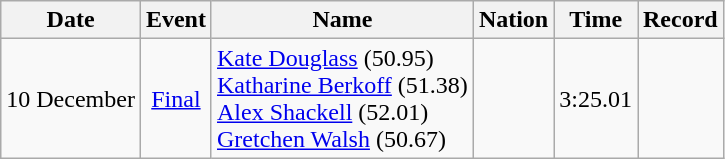<table class="wikitable" style=text-align:center>
<tr>
<th>Date</th>
<th>Event</th>
<th>Name</th>
<th>Nation</th>
<th>Time</th>
<th>Record</th>
</tr>
<tr>
<td>10 December</td>
<td><a href='#'>Final</a></td>
<td align=left><a href='#'>Kate  Douglass</a> (50.95)<br><a href='#'>Katharine Berkoff</a> (51.38)<br><a href='#'>Alex Shackell</a> (52.01)<br><a href='#'>Gretchen Walsh</a> (50.67)</td>
<td align=left></td>
<td>3:25.01</td>
<td></td>
</tr>
</table>
